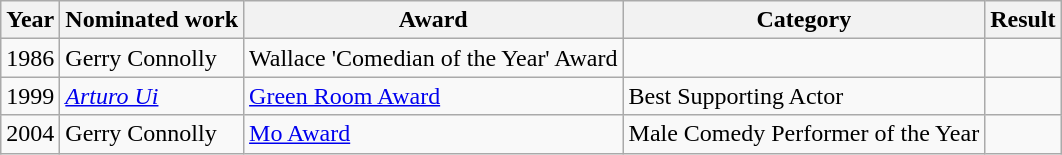<table class="wikitable sortable">
<tr>
<th>Year</th>
<th>Nominated work</th>
<th>Award</th>
<th>Category</th>
<th>Result</th>
</tr>
<tr>
<td>1986</td>
<td>Gerry Connolly</td>
<td>Wallace 'Comedian of the Year' Award</td>
<td></td>
<td></td>
</tr>
<tr>
<td>1999</td>
<td><em><a href='#'>Arturo Ui</a></em></td>
<td><a href='#'>Green Room Award</a></td>
<td>Best Supporting Actor</td>
<td></td>
</tr>
<tr>
<td>2004</td>
<td>Gerry Connolly</td>
<td><a href='#'>Mo Award</a></td>
<td>Male Comedy Performer of the Year</td>
<td></td>
</tr>
</table>
